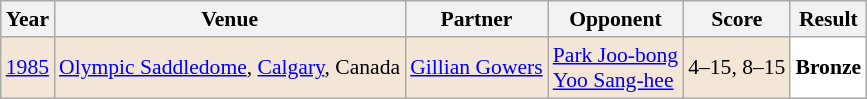<table class="sortable wikitable" style="font-size: 90%;">
<tr>
<th>Year</th>
<th>Venue</th>
<th>Partner</th>
<th>Opponent</th>
<th>Score</th>
<th>Result</th>
</tr>
<tr style="background:#F3E6D7">
<td align="center"><a href='#'>1985</a></td>
<td align="left"><a href='#'>Olympic Saddledome</a>, <a href='#'>Calgary</a>, Canada</td>
<td align="left"> <a href='#'>Gillian Gowers</a></td>
<td align="left"> <a href='#'>Park Joo-bong</a><br> <a href='#'>Yoo Sang-hee</a></td>
<td align="left">4–15, 8–15</td>
<td style="text-align:left; background: white"> <strong>Bronze</strong></td>
</tr>
</table>
